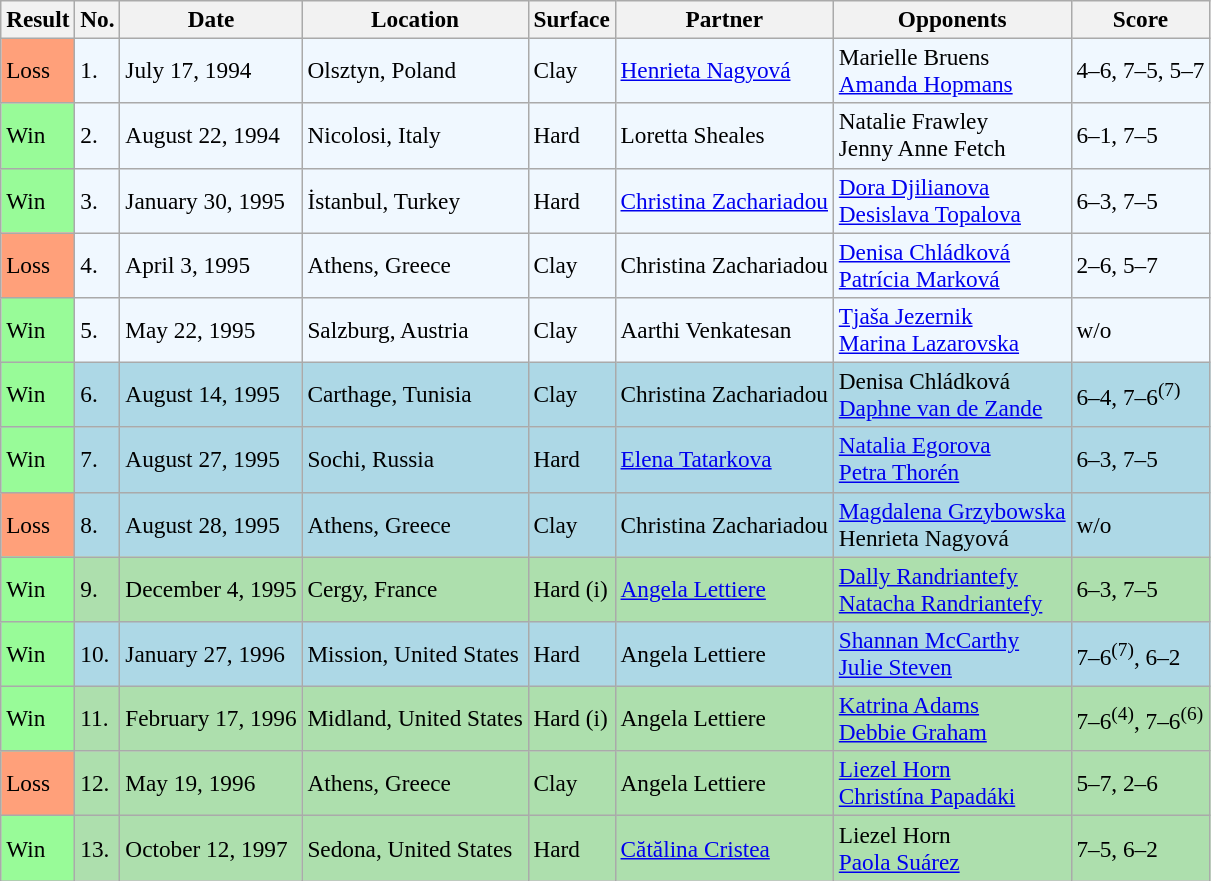<table class="sortable wikitable" style=font-size:97%>
<tr>
<th>Result</th>
<th>No.</th>
<th>Date</th>
<th>Location</th>
<th>Surface</th>
<th>Partner</th>
<th>Opponents</th>
<th class="unsortable">Score</th>
</tr>
<tr style="background:#f0f8ff;">
<td style="background:#ffa07a;">Loss</td>
<td>1.</td>
<td>July 17, 1994</td>
<td>Olsztyn, Poland</td>
<td>Clay</td>
<td> <a href='#'>Henrieta Nagyová</a></td>
<td> Marielle Bruens <br>  <a href='#'>Amanda Hopmans</a></td>
<td>4–6, 7–5, 5–7</td>
</tr>
<tr style="background:#f0f8ff;">
<td style="background:#98fb98;">Win</td>
<td>2.</td>
<td>August 22, 1994</td>
<td>Nicolosi, Italy</td>
<td>Hard</td>
<td> Loretta Sheales</td>
<td> Natalie Frawley <br>  Jenny Anne Fetch</td>
<td>6–1, 7–5</td>
</tr>
<tr style="background:#f0f8ff;">
<td style="background:#98fb98;">Win</td>
<td>3.</td>
<td>January 30, 1995</td>
<td>İstanbul, Turkey</td>
<td>Hard</td>
<td> <a href='#'>Christina Zachariadou</a></td>
<td> <a href='#'>Dora Djilianova</a> <br>  <a href='#'>Desislava Topalova</a></td>
<td>6–3, 7–5</td>
</tr>
<tr style="background:#f0f8ff;">
<td style="background:#ffa07a;">Loss</td>
<td>4.</td>
<td>April 3, 1995</td>
<td>Athens, Greece</td>
<td>Clay</td>
<td> Christina Zachariadou</td>
<td> <a href='#'>Denisa Chládková</a> <br>  <a href='#'>Patrícia Marková</a></td>
<td>2–6, 5–7</td>
</tr>
<tr style="background:#f0f8ff;">
<td style="background:#98fb98;">Win</td>
<td>5.</td>
<td>May 22, 1995</td>
<td>Salzburg, Austria</td>
<td>Clay</td>
<td> Aarthi Venkatesan</td>
<td> <a href='#'>Tjaša Jezernik</a> <br>  <a href='#'>Marina Lazarovska</a></td>
<td>w/o</td>
</tr>
<tr style="background:lightblue;">
<td style="background:#98fb98;">Win</td>
<td>6.</td>
<td>August 14, 1995</td>
<td>Carthage, Tunisia</td>
<td>Clay</td>
<td> Christina Zachariadou</td>
<td> Denisa Chládková <br>  <a href='#'>Daphne van de Zande</a></td>
<td>6–4, 7–6<sup>(7)</sup></td>
</tr>
<tr style="background:lightblue;">
<td style="background:#98fb98;">Win</td>
<td>7.</td>
<td>August 27, 1995</td>
<td>Sochi, Russia</td>
<td>Hard</td>
<td> <a href='#'>Elena Tatarkova</a></td>
<td> <a href='#'>Natalia Egorova</a> <br>  <a href='#'>Petra Thorén</a></td>
<td>6–3, 7–5</td>
</tr>
<tr style="background:lightblue;">
<td style="background:#ffa07a;">Loss</td>
<td>8.</td>
<td>August 28, 1995</td>
<td>Athens, Greece</td>
<td>Clay</td>
<td> Christina Zachariadou</td>
<td> <a href='#'>Magdalena Grzybowska</a> <br>  Henrieta Nagyová</td>
<td>w/o</td>
</tr>
<tr style="background:#addfad;">
<td style="background:#98fb98;">Win</td>
<td>9.</td>
<td>December 4, 1995</td>
<td>Cergy, France</td>
<td>Hard (i)</td>
<td> <a href='#'>Angela Lettiere</a></td>
<td> <a href='#'>Dally Randriantefy</a> <br>  <a href='#'>Natacha Randriantefy</a></td>
<td>6–3, 7–5</td>
</tr>
<tr style="background:lightblue;">
<td style="background:#98fb98;">Win</td>
<td>10.</td>
<td>January 27, 1996</td>
<td>Mission, United States</td>
<td>Hard</td>
<td> Angela Lettiere</td>
<td> <a href='#'>Shannan McCarthy</a> <br>  <a href='#'>Julie Steven</a></td>
<td>7–6<sup>(7)</sup>, 6–2</td>
</tr>
<tr style="background:#addfad;">
<td style="background:#98fb98;">Win</td>
<td>11.</td>
<td>February 17, 1996</td>
<td>Midland, United States</td>
<td>Hard (i)</td>
<td> Angela Lettiere</td>
<td> <a href='#'>Katrina Adams</a> <br>  <a href='#'>Debbie Graham</a></td>
<td>7–6<sup>(4)</sup>, 7–6<sup>(6)</sup></td>
</tr>
<tr style="background:#addfad;">
<td style="background:#ffa07a;">Loss</td>
<td>12.</td>
<td>May 19, 1996</td>
<td>Athens, Greece</td>
<td>Clay</td>
<td> Angela Lettiere</td>
<td> <a href='#'>Liezel Horn</a> <br>  <a href='#'>Christína Papadáki</a></td>
<td>5–7, 2–6</td>
</tr>
<tr style="background:#addfad;">
<td style="background:#98fb98;">Win</td>
<td>13.</td>
<td>October 12, 1997</td>
<td>Sedona, United States</td>
<td>Hard</td>
<td> <a href='#'>Cătălina Cristea</a></td>
<td> Liezel Horn <br>  <a href='#'>Paola Suárez</a></td>
<td>7–5, 6–2</td>
</tr>
</table>
